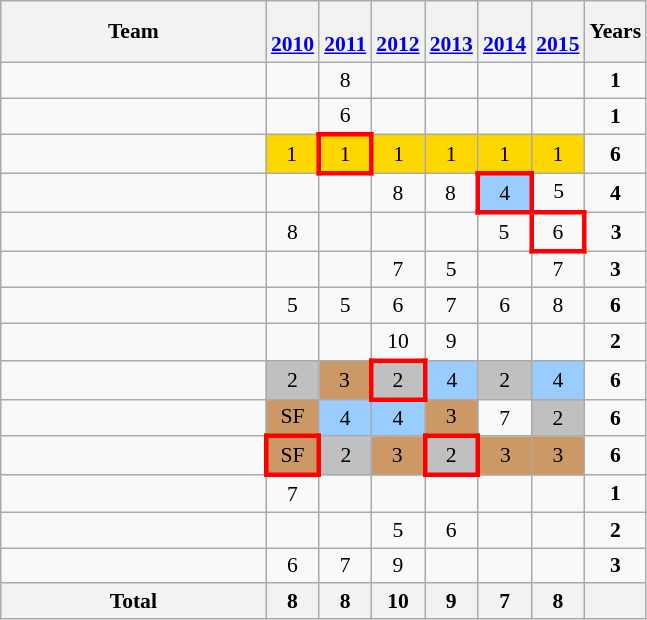<table class="wikitable" style="text-align:center; font-size:90%">
<tr>
<th width=170>Team</th>
<th><br><a href='#'>2010</a></th>
<th><br><a href='#'>2011</a></th>
<th><br><a href='#'>2012</a></th>
<th><br><a href='#'>2013</a></th>
<th><br><a href='#'>2014</a></th>
<th><br><a href='#'>2015</a></th>
<th>Years</th>
</tr>
<tr>
<td align=left></td>
<td></td>
<td>8</td>
<td></td>
<td></td>
<td></td>
<td></td>
<td><strong>1</strong></td>
</tr>
<tr>
<td align=left></td>
<td></td>
<td>6</td>
<td></td>
<td></td>
<td></td>
<td></td>
<td><strong>1</strong></td>
</tr>
<tr>
<td align=left></td>
<td bgcolor=gold>1</td>
<td bgcolor=gold style="border:3px solid red">1</td>
<td bgcolor=gold>1</td>
<td bgcolor=gold>1</td>
<td bgcolor=gold>1</td>
<td bgcolor=gold>1</td>
<td><strong>6</strong></td>
</tr>
<tr>
<td align=left></td>
<td></td>
<td></td>
<td>8</td>
<td>8</td>
<td bgcolor=#9acdff style="border:3px solid red">4</td>
<td>5</td>
<td><strong>4</strong></td>
</tr>
<tr>
<td align=left></td>
<td>8</td>
<td></td>
<td></td>
<td></td>
<td>5</td>
<td style="border:3px solid red">6</td>
<td><strong>3</strong></td>
</tr>
<tr>
<td align=left></td>
<td></td>
<td></td>
<td>7</td>
<td>5</td>
<td></td>
<td>7</td>
<td><strong>3</strong></td>
</tr>
<tr>
<td align=left></td>
<td>5</td>
<td>5</td>
<td>6</td>
<td>7</td>
<td>6</td>
<td>8</td>
<td><strong>6</strong></td>
</tr>
<tr>
<td align=left></td>
<td></td>
<td></td>
<td>10</td>
<td>9</td>
<td></td>
<td></td>
<td><strong>2</strong></td>
</tr>
<tr>
<td align=left></td>
<td bgcolor=silver>2</td>
<td bgcolor=#cc9966>3</td>
<td bgcolor=silver style="border:3px solid red">2</td>
<td bgcolor=#9acdff>4</td>
<td bgcolor=silver>2</td>
<td bgcolor=#9acdff>4</td>
<td><strong>6</strong></td>
</tr>
<tr>
<td align=left></td>
<td bgcolor=#cc9966>SF</td>
<td bgcolor=#9acdff>4</td>
<td bgcolor=#9acdff>4</td>
<td bgcolor=#cc9966>3</td>
<td>7</td>
<td bgcolor=silver>2</td>
<td><strong>6</strong></td>
</tr>
<tr>
<td align=left></td>
<td bgcolor=#cc9966 style="border:3px solid red">SF</td>
<td bgcolor=silver>2</td>
<td bgcolor=#cc9966>3</td>
<td bgcolor=silver style="border:3px solid red">2</td>
<td bgcolor=#cc9966>3</td>
<td bgcolor=#cc9966>3</td>
<td><strong>6</strong></td>
</tr>
<tr>
<td align=left></td>
<td>7</td>
<td></td>
<td></td>
<td></td>
<td></td>
<td></td>
<td><strong>1</strong></td>
</tr>
<tr>
<td align=left></td>
<td></td>
<td></td>
<td>5</td>
<td>6</td>
<td></td>
<td></td>
<td><strong>2</strong></td>
</tr>
<tr>
<td align=left></td>
<td>6</td>
<td>7</td>
<td>9</td>
<td></td>
<td></td>
<td></td>
<td><strong>3</strong></td>
</tr>
<tr>
<th>Total</th>
<th>8</th>
<th>8</th>
<th>10</th>
<th>9</th>
<th>7</th>
<th>8</th>
<th></th>
</tr>
</table>
